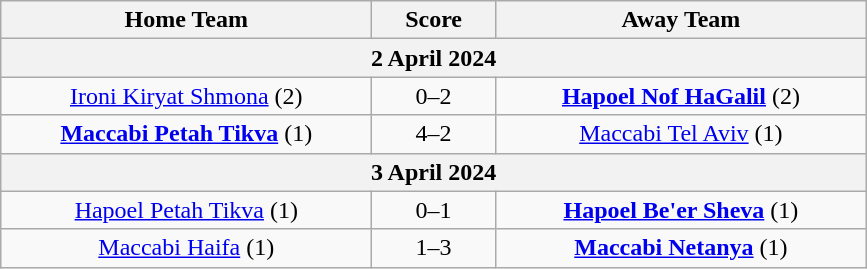<table class="wikitable" style="text-align: center;">
<tr>
<th width="240px">Home Team</th>
<th width="75px">Score</th>
<th width="240px">Away Team</th>
</tr>
<tr>
<th colspan=3>2 April 2024</th>
</tr>
<tr>
<td><a href='#'>Ironi Kiryat Shmona</a> (2)</td>
<td>0–2</td>
<td><strong><a href='#'>Hapoel Nof HaGalil</a></strong> (2)</td>
</tr>
<tr>
<td><strong><a href='#'>Maccabi Petah Tikva</a></strong> (1)</td>
<td>4–2 </td>
<td><a href='#'>Maccabi Tel Aviv</a> (1)</td>
</tr>
<tr>
<th colspan=3>3 April 2024</th>
</tr>
<tr>
<td><a href='#'>Hapoel Petah Tikva</a> (1)</td>
<td>0–1</td>
<td><strong><a href='#'>Hapoel Be'er Sheva</a></strong> (1)</td>
</tr>
<tr>
<td><a href='#'>Maccabi Haifa</a> (1)</td>
<td>1–3</td>
<td><strong><a href='#'>Maccabi Netanya</a></strong> (1)</td>
</tr>
</table>
